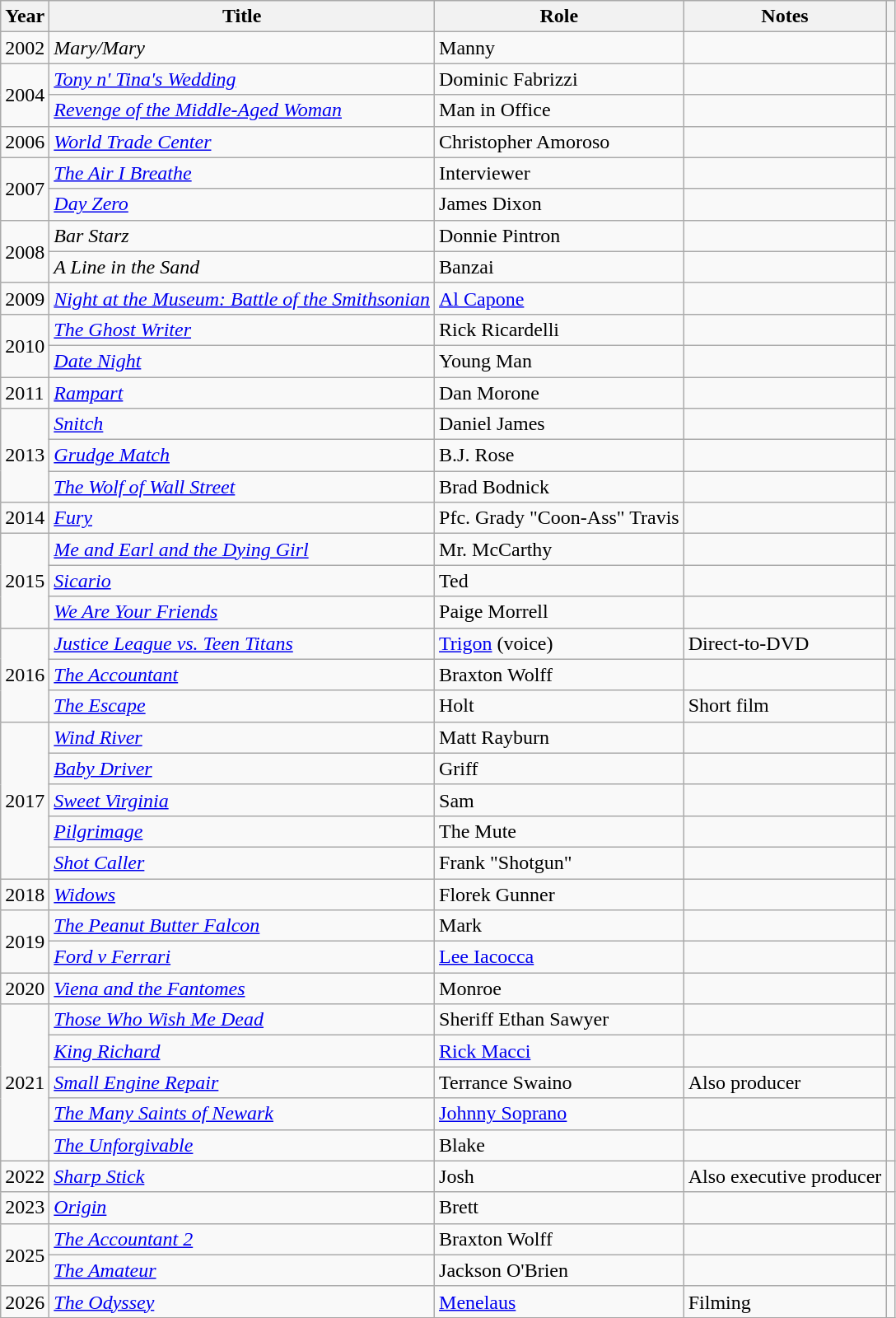<table class="wikitable plainrowheaders sortable" style="margin-right: 0;">
<tr>
<th scope="col">Year</th>
<th scope="col">Title</th>
<th scope="col">Role</th>
<th scope="col" class="unsortable">Notes</th>
<th scope="col" class="unsortable"></th>
</tr>
<tr>
<td>2002</td>
<td><em>Mary/Mary</em></td>
<td>Manny</td>
<td></td>
<td style="text-align: center;"></td>
</tr>
<tr>
<td rowspan="2">2004</td>
<td><em><a href='#'>Tony n' Tina's Wedding</a></em></td>
<td>Dominic Fabrizzi</td>
<td></td>
<td style="text-align: center;"></td>
</tr>
<tr>
<td><em><a href='#'>Revenge of the Middle-Aged Woman</a></em></td>
<td>Man in Office</td>
<td></td>
<td style="text-align: center;"></td>
</tr>
<tr>
<td>2006</td>
<td><em><a href='#'>World Trade Center</a></em></td>
<td>Christopher Amoroso</td>
<td></td>
<td style="text-align: center;"></td>
</tr>
<tr>
<td rowspan="2">2007</td>
<td><em><a href='#'>The Air I Breathe</a></em></td>
<td>Interviewer</td>
<td></td>
<td style="text-align: center;"></td>
</tr>
<tr>
<td><em><a href='#'>Day Zero</a></em></td>
<td>James Dixon</td>
<td></td>
<td style="text-align: center;"></td>
</tr>
<tr>
<td rowspan="2">2008</td>
<td><em>Bar Starz</em></td>
<td>Donnie Pintron</td>
<td></td>
<td style="text-align: center;"></td>
</tr>
<tr>
<td><em>A Line in the Sand</em></td>
<td>Banzai</td>
<td></td>
<td style="text-align: center;"></td>
</tr>
<tr>
<td>2009</td>
<td><em><a href='#'>Night at the Museum: Battle of the Smithsonian</a></em></td>
<td><a href='#'>Al Capone</a></td>
<td></td>
<td style="text-align: center;"></td>
</tr>
<tr>
<td rowspan="2">2010</td>
<td><em><a href='#'>The Ghost Writer</a></em></td>
<td>Rick Ricardelli</td>
<td></td>
<td style="text-align: center;"></td>
</tr>
<tr>
<td><em><a href='#'>Date Night</a></em></td>
<td>Young Man</td>
<td></td>
<td style="text-align: center;"></td>
</tr>
<tr>
<td>2011</td>
<td><em><a href='#'>Rampart</a></em></td>
<td>Dan Morone</td>
<td></td>
<td style="text-align: center;"></td>
</tr>
<tr>
<td rowspan="3">2013</td>
<td><em><a href='#'>Snitch</a></em></td>
<td>Daniel James</td>
<td></td>
<td style="text-align: center;"></td>
</tr>
<tr>
<td><em><a href='#'>Grudge Match</a></em></td>
<td>B.J. Rose</td>
<td></td>
<td style="text-align: center;"></td>
</tr>
<tr>
<td><em><a href='#'>The Wolf of Wall Street</a></em></td>
<td>Brad Bodnick</td>
<td></td>
<td style="text-align: center;"></td>
</tr>
<tr>
<td>2014</td>
<td><em><a href='#'>Fury</a></em></td>
<td>Pfc. Grady "Coon-Ass" Travis</td>
<td></td>
<td style="text-align: center;"></td>
</tr>
<tr>
<td rowspan="3">2015</td>
<td><em><a href='#'>Me and Earl and the Dying Girl</a></em></td>
<td>Mr. McCarthy</td>
<td></td>
<td style="text-align: center;"></td>
</tr>
<tr>
<td><em><a href='#'>Sicario</a></em></td>
<td>Ted</td>
<td></td>
<td style="text-align: center;"></td>
</tr>
<tr>
<td><em><a href='#'>We Are Your Friends</a></em></td>
<td>Paige Morrell</td>
<td></td>
<td style="text-align: center;"></td>
</tr>
<tr>
<td rowspan="3">2016</td>
<td><em><a href='#'>Justice League vs. Teen Titans</a></em></td>
<td><a href='#'>Trigon</a> (voice)</td>
<td>Direct-to-DVD</td>
<td></td>
</tr>
<tr>
<td><em><a href='#'>The Accountant</a></em></td>
<td>Braxton Wolff</td>
<td></td>
<td style="text-align: center;"></td>
</tr>
<tr>
<td><em><a href='#'>The Escape</a></em></td>
<td>Holt</td>
<td>Short film</td>
<td style="text-align: center;"></td>
</tr>
<tr>
<td rowspan="5">2017</td>
<td><em><a href='#'>Wind River</a></em></td>
<td>Matt Rayburn</td>
<td></td>
<td style="text-align: center;"></td>
</tr>
<tr>
<td><em><a href='#'>Baby Driver</a></em></td>
<td>Griff</td>
<td></td>
<td style="text-align: center;"></td>
</tr>
<tr>
<td><em><a href='#'>Sweet Virginia</a></em></td>
<td>Sam</td>
<td></td>
<td style="text-align: center;"></td>
</tr>
<tr>
<td><em><a href='#'>Pilgrimage</a></em></td>
<td>The Mute</td>
<td></td>
<td style="text-align: center;"></td>
</tr>
<tr>
<td><em><a href='#'>Shot Caller</a></em></td>
<td>Frank "Shotgun"</td>
<td></td>
<td style="text-align: center;"></td>
</tr>
<tr>
<td>2018</td>
<td><em><a href='#'>Widows</a></em></td>
<td>Florek Gunner</td>
<td></td>
<td style="text-align: center;"></td>
</tr>
<tr>
<td rowspan="2">2019</td>
<td><em><a href='#'>The Peanut Butter Falcon</a></em></td>
<td>Mark</td>
<td></td>
<td style="text-align: center;"></td>
</tr>
<tr>
<td><em><a href='#'>Ford v Ferrari</a></em></td>
<td><a href='#'>Lee Iacocca</a></td>
<td></td>
<td style="text-align: center;"></td>
</tr>
<tr>
<td>2020</td>
<td><em><a href='#'>Viena and the Fantomes</a></em></td>
<td>Monroe</td>
<td></td>
<td style="text-align: center;"></td>
</tr>
<tr>
<td rowspan="5">2021</td>
<td><em><a href='#'>Those Who Wish Me Dead</a></em></td>
<td>Sheriff Ethan Sawyer</td>
<td></td>
<td style="text-align: center;"></td>
</tr>
<tr>
<td><em><a href='#'>King Richard</a></em></td>
<td><a href='#'>Rick Macci</a></td>
<td></td>
<td style="text-align: center;"></td>
</tr>
<tr>
<td><em><a href='#'>Small Engine Repair</a></em></td>
<td>Terrance Swaino</td>
<td>Also producer</td>
<td style="text-align: center;"></td>
</tr>
<tr>
<td><em><a href='#'>The Many Saints of Newark</a></em></td>
<td><a href='#'>Johnny Soprano</a></td>
<td></td>
<td style="text-align: center;"></td>
</tr>
<tr>
<td><em><a href='#'>The Unforgivable</a></em></td>
<td>Blake</td>
<td></td>
<td style="text-align: center;"></td>
</tr>
<tr>
<td>2022</td>
<td><em><a href='#'>Sharp Stick</a></em></td>
<td>Josh</td>
<td>Also executive producer</td>
<td style="text-align: center;"></td>
</tr>
<tr>
<td>2023</td>
<td><em><a href='#'>Origin</a></em></td>
<td>Brett</td>
<td></td>
<td style="text-align: center;"></td>
</tr>
<tr>
<td rowspan="2">2025</td>
<td><em><a href='#'>The Accountant 2</a></em></td>
<td>Braxton Wolff</td>
<td></td>
<td style="text-align: center;"></td>
</tr>
<tr>
<td><em><a href='#'>The Amateur</a></em></td>
<td>Jackson O'Brien</td>
<td></td>
<td style="text-align: center;"></td>
</tr>
<tr>
<td>2026</td>
<td><em><a href='#'>The Odyssey</a></em></td>
<td><a href='#'>Menelaus</a></td>
<td>Filming</td>
<td style="text-align: center;"></td>
</tr>
</table>
